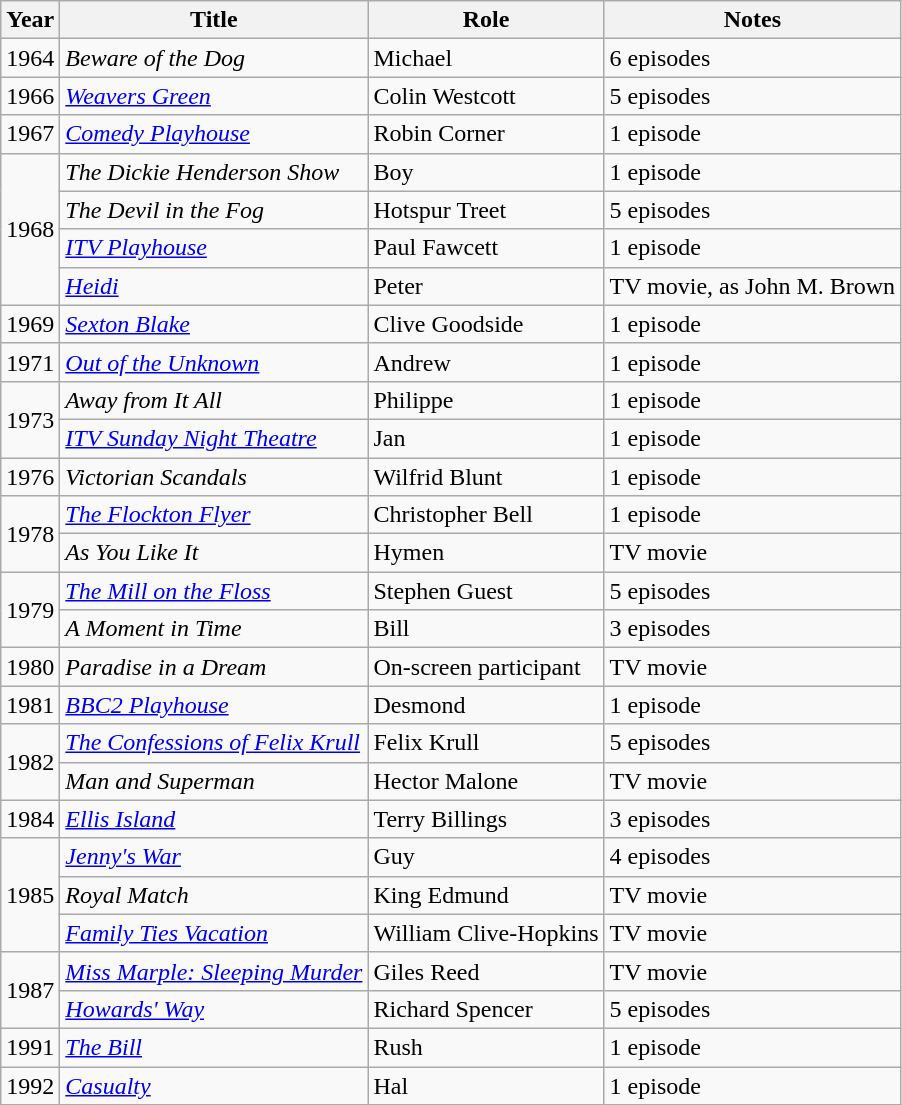<table class="wikitable">
<tr>
<th>Year</th>
<th>Title</th>
<th>Role</th>
<th>Notes</th>
</tr>
<tr>
<td>1964</td>
<td><em>Beware of the Dog</em></td>
<td>Michael</td>
<td>6 episodes</td>
</tr>
<tr>
<td>1966</td>
<td><em><a href='#'>Weavers Green</a></em></td>
<td>Colin Westcott</td>
<td>5 episodes</td>
</tr>
<tr>
<td>1967</td>
<td><em><a href='#'>Comedy Playhouse</a></em></td>
<td>Robin Corner</td>
<td>1 episode</td>
</tr>
<tr>
<td rowspan="4">1968</td>
<td><em>The Dickie Henderson Show</em></td>
<td>Boy</td>
<td>1 episode</td>
</tr>
<tr>
<td><em>The Devil in the Fog</em></td>
<td>Hotspur Treet</td>
<td>5 episodes</td>
</tr>
<tr>
<td><em><a href='#'>ITV Playhouse</a></em></td>
<td>Paul Fawcett</td>
<td>1 episode</td>
</tr>
<tr>
<td><a href='#'><em>Heidi</em></a></td>
<td>Peter</td>
<td>TV movie, as John M. Brown</td>
</tr>
<tr>
<td>1969</td>
<td><a href='#'><em>Sexton Blake</em></a></td>
<td>Clive Goodside</td>
<td>1 episode</td>
</tr>
<tr>
<td>1971</td>
<td><em><a href='#'>Out of the Unknown</a></em></td>
<td>Andrew</td>
<td>1 episode</td>
</tr>
<tr>
<td rowspan="2">1973</td>
<td><em>Away from It All</em></td>
<td>Philippe</td>
<td>1 episode</td>
</tr>
<tr>
<td><em><a href='#'>ITV Sunday Night Theatre</a></em></td>
<td>Jan</td>
<td>1 episode</td>
</tr>
<tr>
<td>1976</td>
<td><em>Victorian Scandals</em></td>
<td>Wilfrid Blunt</td>
<td>1 episode</td>
</tr>
<tr>
<td rowspan="2">1978</td>
<td><em><a href='#'>The Flockton Flyer</a></em></td>
<td>Christopher Bell</td>
<td>1 episode</td>
</tr>
<tr>
<td><em>As You Like It</em></td>
<td>Hymen</td>
<td>TV movie</td>
</tr>
<tr>
<td rowspan="2">1979</td>
<td><em><a href='#'>The Mill on the Floss</a></em></td>
<td>Stephen Guest</td>
<td>5 episodes</td>
</tr>
<tr>
<td><em>A Moment in Time</em></td>
<td>Bill</td>
<td>3 episodes</td>
</tr>
<tr>
<td>1980</td>
<td><em>Paradise in a Dream</em></td>
<td>On-screen participant</td>
<td>TV movie</td>
</tr>
<tr>
<td>1981</td>
<td><em><a href='#'>BBC2 Playhouse</a></em></td>
<td>Desmond</td>
<td>1 episode</td>
</tr>
<tr>
<td rowspan="2">1982</td>
<td><em><a href='#'>The Confessions of Felix Krull</a></em></td>
<td>Felix Krull</td>
<td>5 episodes</td>
</tr>
<tr>
<td><em>Man and Superman</em></td>
<td>Hector Malone</td>
<td>TV movie</td>
</tr>
<tr>
<td>1984</td>
<td><a href='#'><em>Ellis Island</em></a></td>
<td>Terry Billings</td>
<td>3 episodes</td>
</tr>
<tr>
<td rowspan="3">1985</td>
<td><em><a href='#'>Jenny's War</a></em></td>
<td>Guy</td>
<td>4 episodes</td>
</tr>
<tr>
<td><em>Royal Match</em></td>
<td>King Edmund</td>
<td>TV movie</td>
</tr>
<tr>
<td><em><a href='#'>Family Ties Vacation</a></em></td>
<td>William Clive-Hopkins</td>
<td>TV movie</td>
</tr>
<tr>
<td rowspan="2">1987</td>
<td><a href='#'><em>Miss Marple: Sleeping Murder</em></a></td>
<td>Giles Reed</td>
<td>TV movie</td>
</tr>
<tr>
<td><em><a href='#'>Howards' Way</a></em></td>
<td>Richard Spencer</td>
<td>5 episodes</td>
</tr>
<tr>
<td>1991</td>
<td><em><a href='#'>The Bill</a></em></td>
<td>Rush</td>
<td>1 episode</td>
</tr>
<tr>
<td>1992</td>
<td><a href='#'><em>Casualty</em></a></td>
<td>Hal</td>
<td>1 episode</td>
</tr>
</table>
